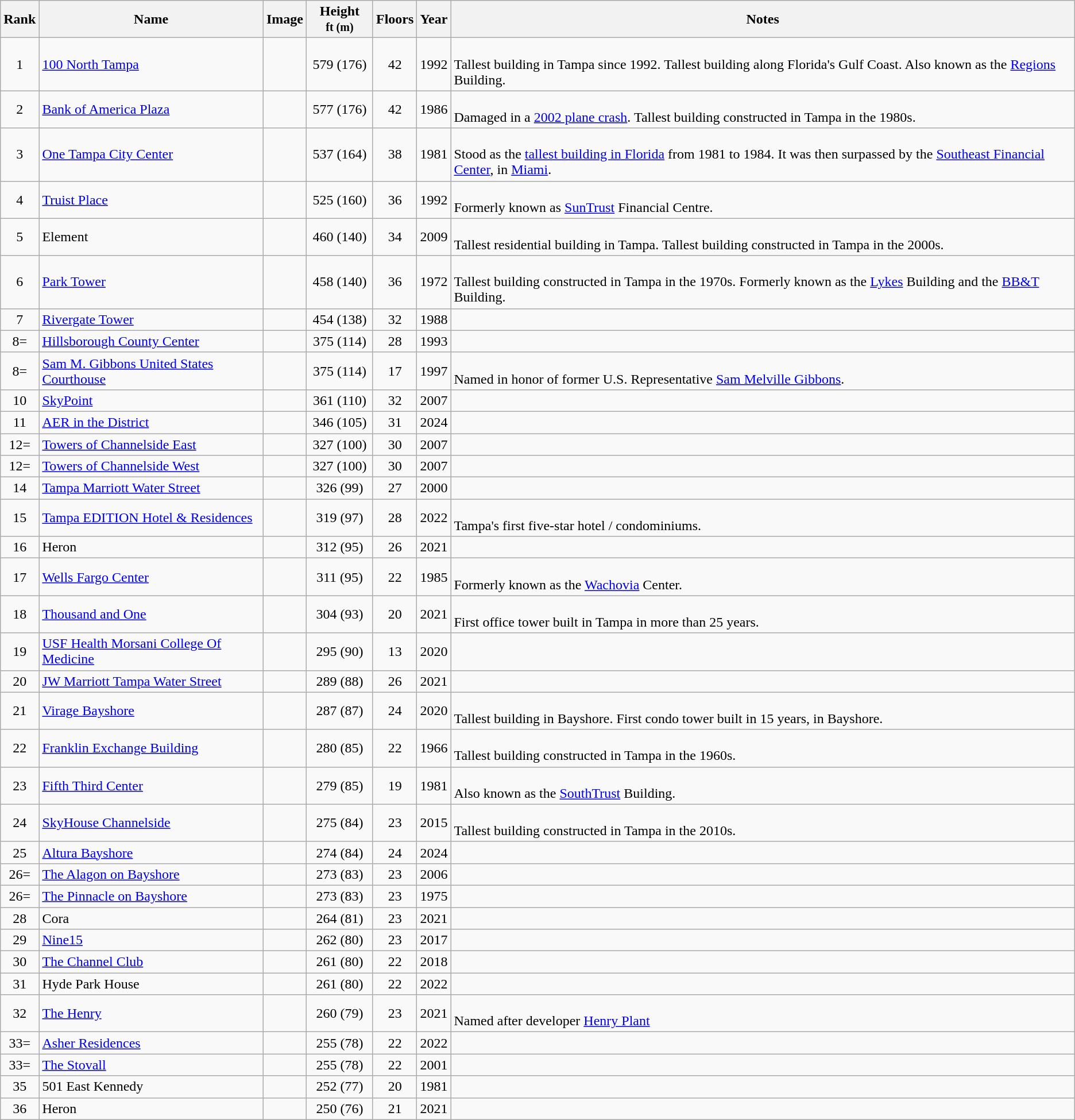<table class="wikitable sortable" style="text-align:center;">
<tr>
<th scope=col>Rank</th>
<th scope=col>Name</th>
<th>Image</th>
<th scope=col width="70px">Height<br><small>ft (m)</small></th>
<th scope=col>Floors</th>
<th scope=col>Year</th>
<th scope=col class="unsortable">Notes</th>
</tr>
<tr>
<td>1</td>
<td align=left><a href='#'>100 North Tampa</a></td>
<td></td>
<td>579 (176)</td>
<td>42</td>
<td>1992</td>
<td align=left><br>Tallest building in Tampa since 1992. Tallest building along Florida's Gulf Coast.   
Also known as the <a href='#'>Regions</a> Building.</td>
</tr>
<tr>
<td>2</td>
<td align=left><a href='#'>Bank of America Plaza</a></td>
<td></td>
<td>577 (176)</td>
<td>42</td>
<td>1986</td>
<td align=left><br>Damaged in a <a href='#'>2002 plane crash</a>.
Tallest building constructed in Tampa in the 1980s.</td>
</tr>
<tr>
<td>3</td>
<td align=left><a href='#'>One Tampa City Center</a></td>
<td></td>
<td>537 (164)</td>
<td>38</td>
<td>1981</td>
<td align=left><br>Stood as the <a href='#'>tallest building in Florida</a> from 1981 to 1984. It was then surpassed by the <a href='#'>Southeast Financial Center</a>, in <a href='#'>Miami</a>.</td>
</tr>
<tr>
<td>4</td>
<td align=left><a href='#'>Truist Place</a></td>
<td></td>
<td>525 (160)</td>
<td>36</td>
<td>1992</td>
<td align=left><br>Formerly known as <a href='#'>SunTrust</a> Financial Centre.</td>
</tr>
<tr>
<td>5</td>
<td align=left>Element</td>
<td></td>
<td>460 (140)</td>
<td>34</td>
<td>2009</td>
<td align=left><br>Tallest residential building in Tampa. Tallest building constructed in Tampa in the 2000s.</td>
</tr>
<tr>
<td>6</td>
<td align=left><a href='#'>Park Tower</a></td>
<td></td>
<td>458 (140)</td>
<td>36</td>
<td>1972</td>
<td align=left><br>Tallest building constructed in Tampa in the 1970s. Formerly known as the <a href='#'>Lykes</a> Building and the <a href='#'>BB&T</a> Building.</td>
</tr>
<tr>
<td>7</td>
<td align=left><a href='#'>Rivergate Tower</a></td>
<td></td>
<td>454 (138)</td>
<td>32</td>
<td>1988</td>
<td></td>
</tr>
<tr>
<td>8=</td>
<td align=left><a href='#'>Hillsborough County Center</a></td>
<td></td>
<td>375 (114)</td>
<td>28</td>
<td>1993</td>
<td></td>
</tr>
<tr>
<td>8=</td>
<td align=left><a href='#'>Sam M. Gibbons United States Courthouse</a></td>
<td></td>
<td>375 (114)</td>
<td>17</td>
<td>1997</td>
<td align=left><br>Named in honor of former U.S. Representative <a href='#'>Sam Melville Gibbons</a>.</td>
</tr>
<tr>
<td>10</td>
<td align=left><a href='#'>SkyPoint</a></td>
<td></td>
<td>361 (110)</td>
<td>32</td>
<td>2007</td>
<td></td>
</tr>
<tr>
<td>11</td>
<td align=left><a href='#'>AER in the District</a></td>
<td></td>
<td>346 (105)</td>
<td>31</td>
<td>2024</td>
<td></td>
</tr>
<tr>
<td>12=</td>
<td align="left"><a href='#'>Towers of Channelside East</a></td>
<td></td>
<td>327 (100)</td>
<td>30</td>
<td>2007</td>
<td></td>
</tr>
<tr>
<td>12=</td>
<td align="left"><a href='#'>Towers of Channelside West</a></td>
<td></td>
<td>327 (100)</td>
<td>30</td>
<td>2007</td>
<td></td>
</tr>
<tr>
<td>14</td>
<td align="left"><a href='#'>Tampa Marriott Water Street</a></td>
<td></td>
<td>326 (99)</td>
<td>27</td>
<td>2000</td>
<td></td>
</tr>
<tr>
<td>15</td>
<td align="left"><a href='#'>Tampa EDITION Hotel & Residences</a></td>
<td></td>
<td>319 (97)</td>
<td>28</td>
<td>2022</td>
<td align="left"><br>Tampa's first five-star hotel / condominiums.</td>
</tr>
<tr>
<td>16</td>
<td align="left">Heron</td>
<td></td>
<td>312 (95)</td>
<td>26</td>
<td>2021</td>
<td></td>
</tr>
<tr>
<td>17</td>
<td align="left"><a href='#'>Wells Fargo Center</a></td>
<td></td>
<td>311 (95)</td>
<td>22</td>
<td>1985</td>
<td align="left"><br>Formerly known as the <a href='#'>Wachovia</a> Center.</td>
</tr>
<tr>
<td>18</td>
<td align="left"><a href='#'>Thousand and One</a></td>
<td></td>
<td>304 (93)</td>
<td>20</td>
<td>2021</td>
<td align="left"><br>First office tower built in Tampa in more than 25 years.</td>
</tr>
<tr>
<td>19</td>
<td align="left"><a href='#'>USF Health Morsani College Of Medicine</a></td>
<td></td>
<td>295 (90)</td>
<td>13</td>
<td>2020</td>
<td></td>
</tr>
<tr>
<td>20</td>
<td align="left"><a href='#'>JW Marriott Tampa Water Street</a></td>
<td></td>
<td>289 (88)</td>
<td>26</td>
<td>2021</td>
<td></td>
</tr>
<tr>
<td>21</td>
<td align="left"><a href='#'>Virage Bayshore</a></td>
<td></td>
<td>287 (87)</td>
<td>24</td>
<td>2020</td>
<td align="left"><br>Tallest building in Bayshore. First condo tower built in 15 years, in Bayshore.</td>
</tr>
<tr>
<td>22</td>
<td align="left"><a href='#'>Franklin Exchange Building</a></td>
<td></td>
<td>280 (85)</td>
<td>22</td>
<td>1966</td>
<td align="left"><br>Tallest building constructed in Tampa in the 1960s.</td>
</tr>
<tr>
<td>23</td>
<td align="left"><a href='#'>Fifth Third Center</a></td>
<td></td>
<td>279 (85)</td>
<td>19</td>
<td>1981</td>
<td align="left"><br>Also known as the <a href='#'>SouthTrust</a> Building.</td>
</tr>
<tr>
<td>24</td>
<td align="left"><a href='#'>SkyHouse Channelside</a></td>
<td></td>
<td>275 (84)</td>
<td>23</td>
<td>2015</td>
<td align="left"><br>Tallest building constructed in Tampa in the 2010s.</td>
</tr>
<tr>
<td>25</td>
<td align="left"><a href='#'>Altura Bayshore</a></td>
<td></td>
<td>274 (84)</td>
<td>24</td>
<td>2024</td>
</tr>
<tr>
<td>26=</td>
<td align="left"><a href='#'>The Alagon on Bayshore</a></td>
<td></td>
<td>273 (83)</td>
<td>23</td>
<td>2006</td>
<td></td>
</tr>
<tr>
<td>26=</td>
<td align="left"><a href='#'>The Pinnacle on Bayshore</a></td>
<td></td>
<td>273 (83)</td>
<td>23</td>
<td>1975</td>
<td></td>
</tr>
<tr>
<td>28</td>
<td align="left">Cora</td>
<td></td>
<td>264 (81)</td>
<td>23</td>
<td>2021</td>
<td></td>
</tr>
<tr>
<td>29</td>
<td align="left"><a href='#'>Nine15</a></td>
<td></td>
<td>262 (80)</td>
<td>23</td>
<td>2017</td>
<td></td>
</tr>
<tr>
<td>30</td>
<td align="left"><a href='#'>The Channel Club</a></td>
<td></td>
<td>261 (80)</td>
<td>22</td>
<td>2018</td>
<td></td>
</tr>
<tr>
<td>31</td>
<td align="left">Hyde Park House</td>
<td></td>
<td>261 (80)</td>
<td>22</td>
<td>2022</td>
<td></td>
</tr>
<tr>
<td>32</td>
<td align="left"><a href='#'>The Henry</a></td>
<td></td>
<td>260 (79)</td>
<td>23</td>
<td>2021</td>
<td align="left"><br>Named after developer <a href='#'>Henry Plant</a></td>
</tr>
<tr>
<td>33=</td>
<td align="left"><a href='#'>Asher Residences</a></td>
<td></td>
<td>255 (78)</td>
<td>22</td>
<td>2022</td>
<td></td>
</tr>
<tr>
<td>33=</td>
<td align="left"><a href='#'>The Stovall</a></td>
<td></td>
<td>255 (78)</td>
<td>22</td>
<td>2001</td>
<td></td>
</tr>
<tr>
<td>35</td>
<td align="left">501 East Kennedy</td>
<td></td>
<td>252 (77)</td>
<td>20</td>
<td>1981</td>
<td></td>
</tr>
<tr>
<td>36</td>
<td align="left">Heron</td>
<td></td>
<td>250 (76)</td>
<td>21</td>
<td>2021</td>
<td></td>
</tr>
</table>
